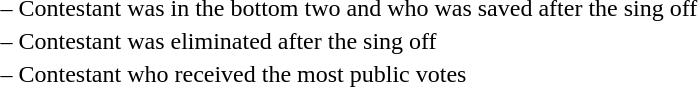<table>
<tr>
<td> –</td>
<td>Contestant was in the bottom two and who was saved after the sing off</td>
</tr>
<tr>
<td> –</td>
<td>Contestant was eliminated after the sing off</td>
</tr>
<tr>
<td> –</td>
<td>Contestant who received the most public votes</td>
</tr>
</table>
